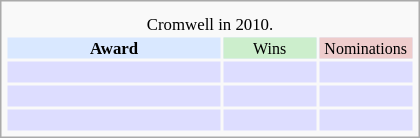<table class="infobox" style="width: 25em; text-align: left; font-size: 70%; vertical-align: middle;">
<tr>
<td colspan="3" style="text-align:center;"></td>
</tr>
<tr>
<td colspan="3" style="text-align:center;">Cromwell in 2010.</td>
</tr>
<tr bgcolor=#D9E8FF style="text-align:center;">
<th style="vertical-align: middle;">Award</th>
<td style="background:#cceecc; font-size:8pt; vertical-align: middle;" width="60px">Wins</td>
<td style="background:#eecccc; font-size:8pt; vertical-align: middle;" width="60px">Nominations</td>
</tr>
<tr bgcolor=#ddddff>
<td align="center"><br></td>
<td></td>
<td></td>
</tr>
<tr bgcolor=#ddddff>
<td align="center"><br></td>
<td></td>
<td></td>
</tr>
<tr bgcolor=#ddddff>
<td align="center"><br></td>
<td></td>
<td></td>
</tr>
</table>
